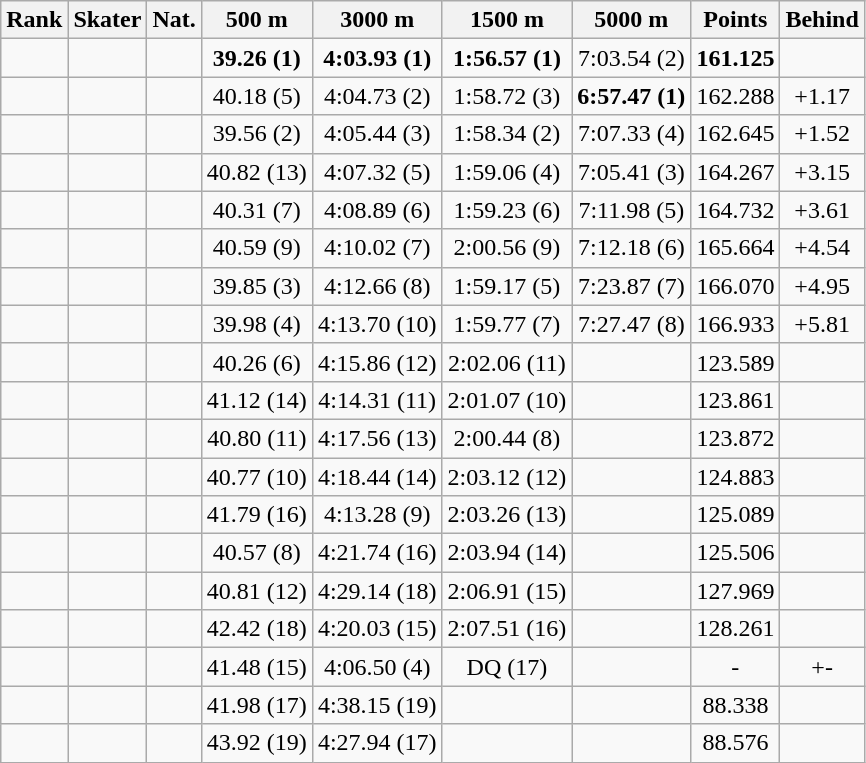<table class="wikitable sortable" border="1" style="text-align:center">
<tr align=center>
<th>Rank</th>
<th>Skater</th>
<th>Nat.</th>
<th>500 m</th>
<th>3000 m</th>
<th>1500 m</th>
<th>5000 m</th>
<th>Points</th>
<th>Behind</th>
</tr>
<tr>
<td></td>
<td align=left></td>
<td></td>
<td><strong>39.26 (1)</strong></td>
<td><strong>4:03.93 (1)</strong></td>
<td><strong>1:56.57 (1)</strong></td>
<td>7:03.54 (2)</td>
<td><strong>161.125</strong></td>
<td></td>
</tr>
<tr>
<td></td>
<td align=left></td>
<td></td>
<td>40.18 (5)</td>
<td>4:04.73 (2)</td>
<td>1:58.72 (3)</td>
<td><strong>6:57.47 (1)</strong></td>
<td>162.288</td>
<td>+1.17</td>
</tr>
<tr>
<td></td>
<td align=left></td>
<td></td>
<td>39.56 (2)</td>
<td>4:05.44 (3)</td>
<td>1:58.34 (2)</td>
<td>7:07.33 (4)</td>
<td>162.645</td>
<td>+1.52</td>
</tr>
<tr>
<td></td>
<td align=left></td>
<td></td>
<td>40.82 (13)</td>
<td>4:07.32 (5)</td>
<td>1:59.06 (4)</td>
<td>7:05.41 (3)</td>
<td>164.267</td>
<td>+3.15</td>
</tr>
<tr>
<td></td>
<td align=left></td>
<td></td>
<td>40.31 (7)</td>
<td>4:08.89 (6)</td>
<td>1:59.23 (6)</td>
<td>7:11.98 (5)</td>
<td>164.732</td>
<td>+3.61</td>
</tr>
<tr>
<td></td>
<td align=left></td>
<td></td>
<td>40.59 (9)</td>
<td>4:10.02 (7)</td>
<td>2:00.56 (9)</td>
<td>7:12.18 (6)</td>
<td>165.664</td>
<td>+4.54</td>
</tr>
<tr>
<td></td>
<td align=left></td>
<td></td>
<td>39.85 (3)</td>
<td>4:12.66 (8)</td>
<td>1:59.17 (5)</td>
<td>7:23.87 (7)</td>
<td>166.070</td>
<td>+4.95</td>
</tr>
<tr>
<td></td>
<td align=left></td>
<td></td>
<td>39.98 (4)</td>
<td>4:13.70 (10)</td>
<td>1:59.77 (7)</td>
<td>7:27.47 (8)</td>
<td>166.933</td>
<td>+5.81</td>
</tr>
<tr>
<td></td>
<td align=left></td>
<td></td>
<td>40.26 (6)</td>
<td>4:15.86 (12)</td>
<td>2:02.06 (11)</td>
<td></td>
<td>123.589</td>
<td></td>
</tr>
<tr>
<td></td>
<td align=left></td>
<td></td>
<td>41.12 (14)</td>
<td>4:14.31 (11)</td>
<td>2:01.07 (10)</td>
<td></td>
<td>123.861</td>
<td></td>
</tr>
<tr>
<td></td>
<td align=left></td>
<td></td>
<td>40.80 (11)</td>
<td>4:17.56 (13)</td>
<td>2:00.44 (8)</td>
<td></td>
<td>123.872</td>
<td></td>
</tr>
<tr>
<td></td>
<td align=left></td>
<td></td>
<td>40.77 (10)</td>
<td>4:18.44 (14)</td>
<td>2:03.12 (12)</td>
<td></td>
<td>124.883</td>
<td></td>
</tr>
<tr>
<td></td>
<td align=left></td>
<td></td>
<td>41.79 (16)</td>
<td>4:13.28 (9)</td>
<td>2:03.26 (13)</td>
<td></td>
<td>125.089</td>
<td></td>
</tr>
<tr>
<td></td>
<td align=left></td>
<td></td>
<td>40.57 (8)</td>
<td>4:21.74 (16)</td>
<td>2:03.94 (14)</td>
<td></td>
<td>125.506</td>
<td></td>
</tr>
<tr>
<td></td>
<td align=left></td>
<td></td>
<td>40.81 (12)</td>
<td>4:29.14 (18)</td>
<td>2:06.91 (15)</td>
<td></td>
<td>127.969</td>
<td></td>
</tr>
<tr>
<td></td>
<td align=left></td>
<td></td>
<td>42.42 (18)</td>
<td>4:20.03 (15)</td>
<td>2:07.51 (16)</td>
<td></td>
<td>128.261</td>
<td></td>
</tr>
<tr>
<td></td>
<td align=left></td>
<td></td>
<td>41.48 (15)</td>
<td>4:06.50 (4)</td>
<td>DQ (17)</td>
<td></td>
<td>-</td>
<td>+-</td>
</tr>
<tr>
<td></td>
<td align=left></td>
<td></td>
<td>41.98 (17)</td>
<td>4:38.15 (19)</td>
<td></td>
<td></td>
<td>88.338</td>
<td></td>
</tr>
<tr>
<td></td>
<td align=left></td>
<td></td>
<td>43.92 (19)</td>
<td>4:27.94 (17)</td>
<td></td>
<td></td>
<td>88.576</td>
<td></td>
</tr>
</table>
